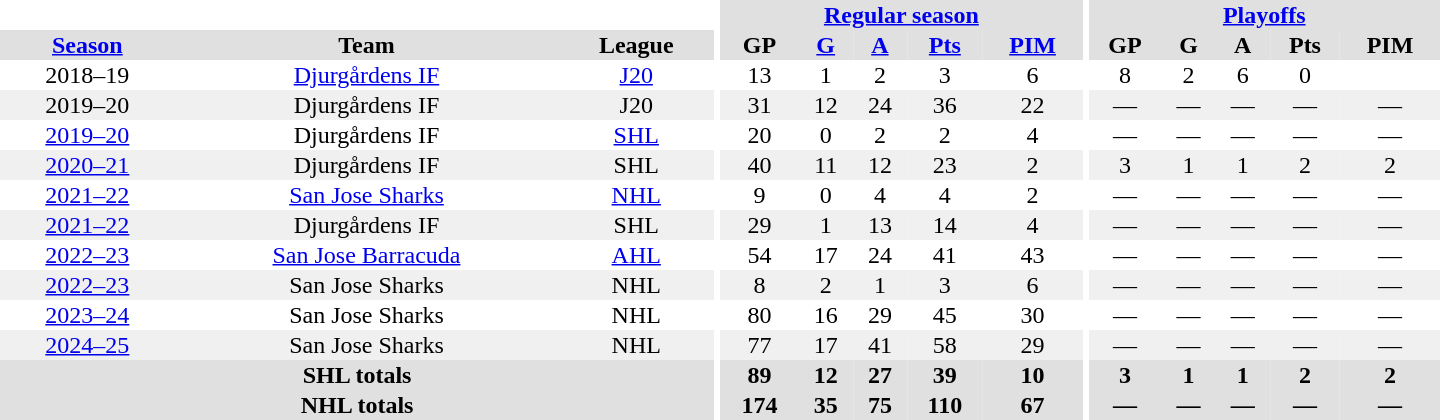<table border="0" cellpadding="1" cellspacing="0" style="text-align:center; width:60em;">
<tr bgcolor="#e0e0e0">
<th colspan="3" bgcolor="#ffffff"></th>
<th rowspan="99" bgcolor="#ffffff"></th>
<th colspan="5"><a href='#'>Regular season</a></th>
<th rowspan="99" bgcolor="#ffffff"></th>
<th colspan="5"><a href='#'>Playoffs</a></th>
</tr>
<tr bgcolor="#e0e0e0">
<th><a href='#'>Season</a></th>
<th>Team</th>
<th>League</th>
<th>GP</th>
<th><a href='#'>G</a></th>
<th><a href='#'>A</a></th>
<th><a href='#'>Pts</a></th>
<th><a href='#'>PIM</a></th>
<th>GP</th>
<th>G</th>
<th>A</th>
<th>Pts</th>
<th>PIM</th>
</tr>
<tr>
<td>2018–19</td>
<td><a href='#'>Djurgårdens IF</a></td>
<td><a href='#'>J20</a></td>
<td>13</td>
<td>1</td>
<td>2</td>
<td>3</td>
<td>6</td>
<td>8</td>
<td>2</td>
<td 4v>6</td>
<td>0</td>
</tr>
<tr bgcolor="#f0f0f0">
<td>2019–20</td>
<td>Djurgårdens IF</td>
<td>J20</td>
<td>31</td>
<td>12</td>
<td>24</td>
<td>36</td>
<td>22</td>
<td>—</td>
<td>—</td>
<td>—</td>
<td>—</td>
<td>—</td>
</tr>
<tr>
<td><a href='#'>2019–20</a></td>
<td>Djurgårdens IF</td>
<td><a href='#'>SHL</a></td>
<td>20</td>
<td>0</td>
<td>2</td>
<td>2</td>
<td>4</td>
<td>—</td>
<td>—</td>
<td>—</td>
<td>—</td>
<td>—</td>
</tr>
<tr bgcolor="#f0f0f0">
<td><a href='#'>2020–21</a></td>
<td>Djurgårdens IF</td>
<td>SHL</td>
<td>40</td>
<td>11</td>
<td>12</td>
<td>23</td>
<td>2</td>
<td>3</td>
<td>1</td>
<td>1</td>
<td>2</td>
<td>2</td>
</tr>
<tr>
<td><a href='#'>2021–22</a></td>
<td><a href='#'>San Jose Sharks</a></td>
<td><a href='#'>NHL</a></td>
<td>9</td>
<td>0</td>
<td>4</td>
<td>4</td>
<td>2</td>
<td>—</td>
<td>—</td>
<td>—</td>
<td>—</td>
<td>—</td>
</tr>
<tr bgcolor="#f0f0f0">
<td><a href='#'>2021–22</a></td>
<td>Djurgårdens IF</td>
<td>SHL</td>
<td>29</td>
<td>1</td>
<td>13</td>
<td>14</td>
<td>4</td>
<td>—</td>
<td>—</td>
<td>—</td>
<td>—</td>
<td>—</td>
</tr>
<tr>
<td><a href='#'>2022–23</a></td>
<td><a href='#'>San Jose Barracuda</a></td>
<td><a href='#'>AHL</a></td>
<td>54</td>
<td>17</td>
<td>24</td>
<td>41</td>
<td>43</td>
<td>—</td>
<td>—</td>
<td>—</td>
<td>—</td>
<td>—</td>
</tr>
<tr bgcolor="#f0f0f0">
<td><a href='#'>2022–23</a></td>
<td>San Jose Sharks</td>
<td>NHL</td>
<td>8</td>
<td>2</td>
<td>1</td>
<td>3</td>
<td>6</td>
<td>—</td>
<td>—</td>
<td>—</td>
<td>—</td>
<td>—</td>
</tr>
<tr>
<td><a href='#'>2023–24</a></td>
<td>San Jose Sharks</td>
<td>NHL</td>
<td>80</td>
<td>16</td>
<td>29</td>
<td>45</td>
<td>30</td>
<td>—</td>
<td>—</td>
<td>—</td>
<td>—</td>
<td>—</td>
</tr>
<tr bgcolor="#f0f0f0">
<td><a href='#'>2024–25</a></td>
<td>San Jose Sharks</td>
<td>NHL</td>
<td>77</td>
<td>17</td>
<td>41</td>
<td>58</td>
<td>29</td>
<td>—</td>
<td>—</td>
<td>—</td>
<td>—</td>
<td>—</td>
</tr>
<tr bgcolor="#e0e0e0">
<th colspan="3">SHL totals</th>
<th>89</th>
<th>12</th>
<th>27</th>
<th>39</th>
<th>10</th>
<th>3</th>
<th>1</th>
<th>1</th>
<th>2</th>
<th>2</th>
</tr>
<tr bgcolor="#e0e0e0">
<th colspan="3">NHL totals</th>
<th>174</th>
<th>35</th>
<th>75</th>
<th>110</th>
<th>67</th>
<th>—</th>
<th>—</th>
<th>—</th>
<th>—</th>
<th>—</th>
</tr>
</table>
